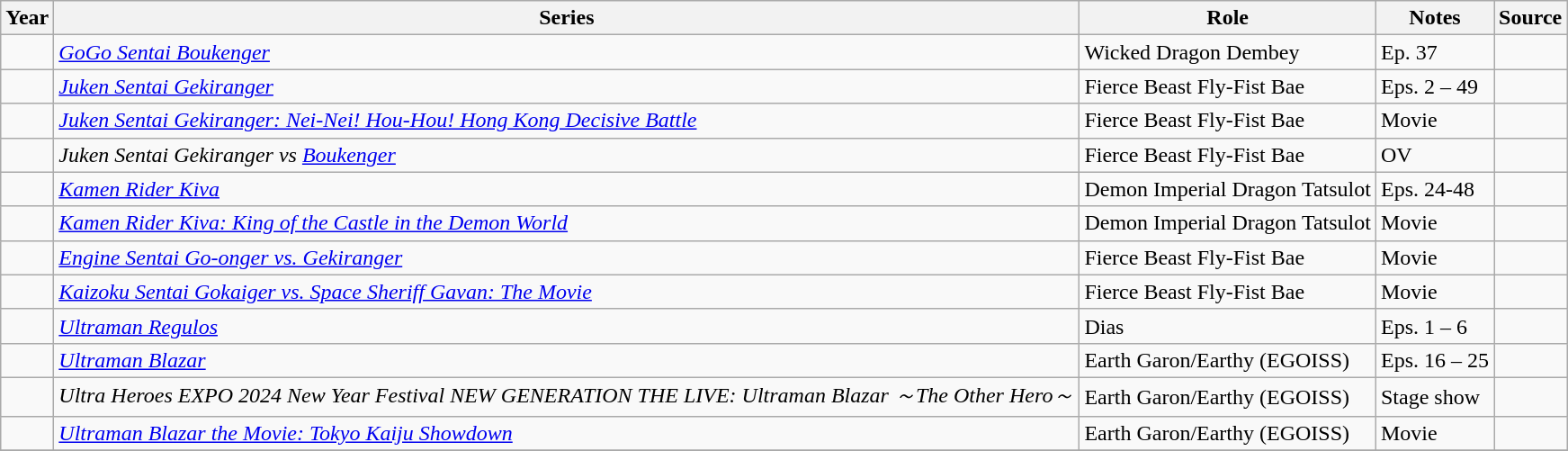<table class="wikitable sortable plainrowheaders">
<tr>
<th>Year</th>
<th>Series</th>
<th>Role</th>
<th class="unsortable">Notes</th>
<th class="unsortable">Source</th>
</tr>
<tr>
<td></td>
<td><em><a href='#'>GoGo Sentai Boukenger</a></em></td>
<td>Wicked Dragon Dembey</td>
<td>Ep. 37</td>
<td></td>
</tr>
<tr>
<td></td>
<td><em><a href='#'>Juken Sentai Gekiranger</a></em></td>
<td>Fierce Beast Fly-Fist Bae</td>
<td>Eps. 2 – 49</td>
<td></td>
</tr>
<tr>
<td></td>
<td><em><a href='#'>Juken Sentai Gekiranger: Nei-Nei! Hou-Hou! Hong Kong Decisive Battle</a></em></td>
<td>Fierce Beast Fly-Fist Bae</td>
<td>Movie</td>
<td></td>
</tr>
<tr>
<td></td>
<td><em>Juken Sentai Gekiranger vs <a href='#'>Boukenger</a></em></td>
<td>Fierce Beast Fly-Fist Bae</td>
<td>OV</td>
<td></td>
</tr>
<tr>
<td></td>
<td><em><a href='#'>Kamen Rider Kiva</a></em></td>
<td>Demon Imperial Dragon Tatsulot</td>
<td>Eps. 24-48</td>
<td></td>
</tr>
<tr>
<td></td>
<td><em><a href='#'>Kamen Rider Kiva: King of the Castle in the Demon World</a></em></td>
<td>Demon Imperial Dragon Tatsulot</td>
<td>Movie</td>
<td></td>
</tr>
<tr>
<td></td>
<td><em><a href='#'>Engine Sentai Go-onger vs. Gekiranger</a></em></td>
<td>Fierce Beast Fly-Fist Bae</td>
<td>Movie</td>
<td></td>
</tr>
<tr>
<td></td>
<td><em><a href='#'>Kaizoku Sentai Gokaiger vs. Space Sheriff Gavan: The Movie</a></em></td>
<td>Fierce Beast Fly-Fist Bae</td>
<td>Movie</td>
<td></td>
</tr>
<tr>
<td></td>
<td><em><a href='#'>Ultraman Regulos</a></em></td>
<td>Dias</td>
<td>Eps. 1 – 6</td>
<td></td>
</tr>
<tr>
<td></td>
<td><em><a href='#'>Ultraman Blazar</a></em></td>
<td>Earth Garon/Earthy (EGOISS)</td>
<td>Eps. 16 – 25</td>
<td></td>
</tr>
<tr>
<td></td>
<td><em>Ultra Heroes EXPO 2024 New Year Festival NEW GENERATION THE LIVE: Ultraman Blazar ～The Other Hero～</em></td>
<td>Earth Garon/Earthy (EGOISS)</td>
<td>Stage show</td>
<td></td>
</tr>
<tr>
<td></td>
<td><em><a href='#'>Ultraman Blazar the Movie: Tokyo Kaiju Showdown</a></em></td>
<td>Earth Garon/Earthy (EGOISS)</td>
<td>Movie</td>
<td></td>
</tr>
<tr>
</tr>
</table>
